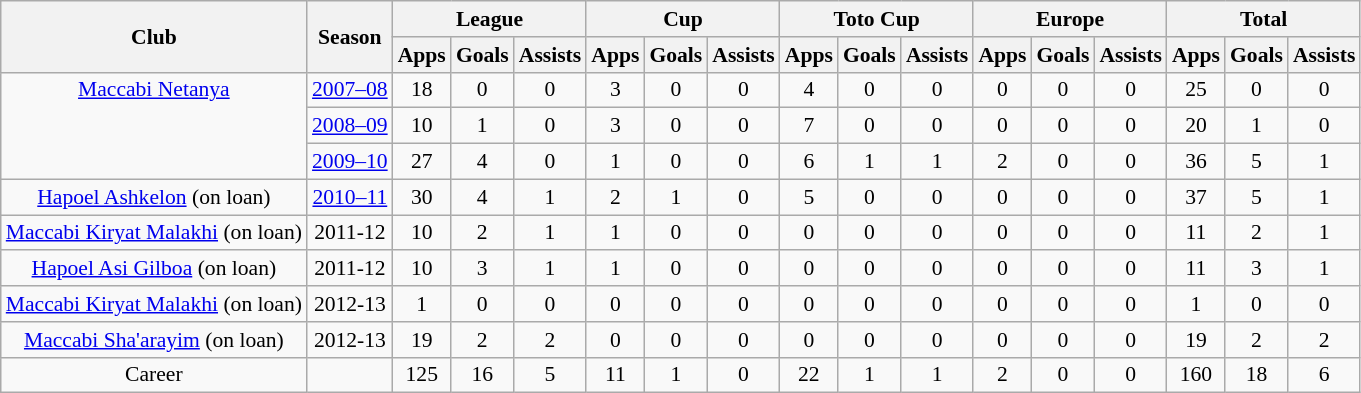<table class="wikitable" style="font-size:90%; text-align: center;">
<tr>
<th rowspan="2">Club</th>
<th rowspan="2">Season</th>
<th colspan="3">League</th>
<th colspan="3">Cup</th>
<th colspan="3">Toto Cup</th>
<th colspan="3">Europe</th>
<th colspan="3">Total</th>
</tr>
<tr>
<th>Apps</th>
<th>Goals</th>
<th>Assists</th>
<th>Apps</th>
<th>Goals</th>
<th>Assists</th>
<th>Apps</th>
<th>Goals</th>
<th>Assists</th>
<th>Apps</th>
<th>Goals</th>
<th>Assists</th>
<th>Apps</th>
<th>Goals</th>
<th>Assists</th>
</tr>
<tr |-||-||-|>
<td rowspan="3" valign="top"><a href='#'>Maccabi Netanya</a></td>
<td><a href='#'>2007–08</a></td>
<td>18</td>
<td>0</td>
<td>0</td>
<td>3</td>
<td>0</td>
<td>0</td>
<td>4</td>
<td>0</td>
<td>0</td>
<td>0</td>
<td>0</td>
<td>0</td>
<td>25</td>
<td>0</td>
<td>0</td>
</tr>
<tr>
<td><a href='#'>2008–09</a></td>
<td>10</td>
<td>1</td>
<td>0</td>
<td>3</td>
<td>0</td>
<td>0</td>
<td>7</td>
<td>0</td>
<td>0</td>
<td>0</td>
<td>0</td>
<td>0</td>
<td>20</td>
<td>1</td>
<td>0</td>
</tr>
<tr>
<td><a href='#'>2009–10</a></td>
<td>27</td>
<td>4</td>
<td>0</td>
<td>1</td>
<td>0</td>
<td>0</td>
<td>6</td>
<td>1</td>
<td>1</td>
<td>2</td>
<td>0</td>
<td>0</td>
<td>36</td>
<td>5</td>
<td>1</td>
</tr>
<tr>
<td rowspan="1" valign="top"><a href='#'>Hapoel Ashkelon</a> (on loan)</td>
<td><a href='#'>2010–11</a></td>
<td>30</td>
<td>4</td>
<td>1</td>
<td>2</td>
<td>1</td>
<td>0</td>
<td>5</td>
<td>0</td>
<td>0</td>
<td>0</td>
<td>0</td>
<td>0</td>
<td>37</td>
<td>5</td>
<td>1</td>
</tr>
<tr>
<td rowspan="1" valign="top"><a href='#'>Maccabi Kiryat Malakhi</a> (on loan)</td>
<td>2011-12</td>
<td>10</td>
<td>2</td>
<td>1</td>
<td>1</td>
<td>0</td>
<td>0</td>
<td>0</td>
<td>0</td>
<td>0</td>
<td>0</td>
<td>0</td>
<td>0</td>
<td>11</td>
<td>2</td>
<td>1</td>
</tr>
<tr>
<td rowspan="1" valign="top"><a href='#'>Hapoel Asi Gilboa</a> (on loan)</td>
<td>2011-12</td>
<td>10</td>
<td>3</td>
<td>1</td>
<td>1</td>
<td>0</td>
<td>0</td>
<td>0</td>
<td>0</td>
<td>0</td>
<td>0</td>
<td>0</td>
<td>0</td>
<td>11</td>
<td>3</td>
<td>1</td>
</tr>
<tr>
<td rowspan="1" valign="top"><a href='#'>Maccabi Kiryat Malakhi</a> (on loan)</td>
<td>2012-13</td>
<td>1</td>
<td>0</td>
<td>0</td>
<td>0</td>
<td>0</td>
<td>0</td>
<td>0</td>
<td>0</td>
<td>0</td>
<td>0</td>
<td>0</td>
<td>0</td>
<td>1</td>
<td>0</td>
<td>0</td>
</tr>
<tr>
<td rowspan="1" valign="top"><a href='#'>Maccabi Sha'arayim</a> (on loan)</td>
<td>2012-13</td>
<td>19</td>
<td>2</td>
<td>2</td>
<td>0</td>
<td>0</td>
<td>0</td>
<td>0</td>
<td>0</td>
<td>0</td>
<td>0</td>
<td>0</td>
<td>0</td>
<td>19</td>
<td>2</td>
<td>2</td>
</tr>
<tr>
<td rowspan="1" valign="top">Career</td>
<td></td>
<td>125</td>
<td>16</td>
<td>5</td>
<td>11</td>
<td>1</td>
<td>0</td>
<td>22</td>
<td>1</td>
<td>1</td>
<td>2</td>
<td>0</td>
<td>0</td>
<td>160</td>
<td>18</td>
<td>6</td>
</tr>
</table>
